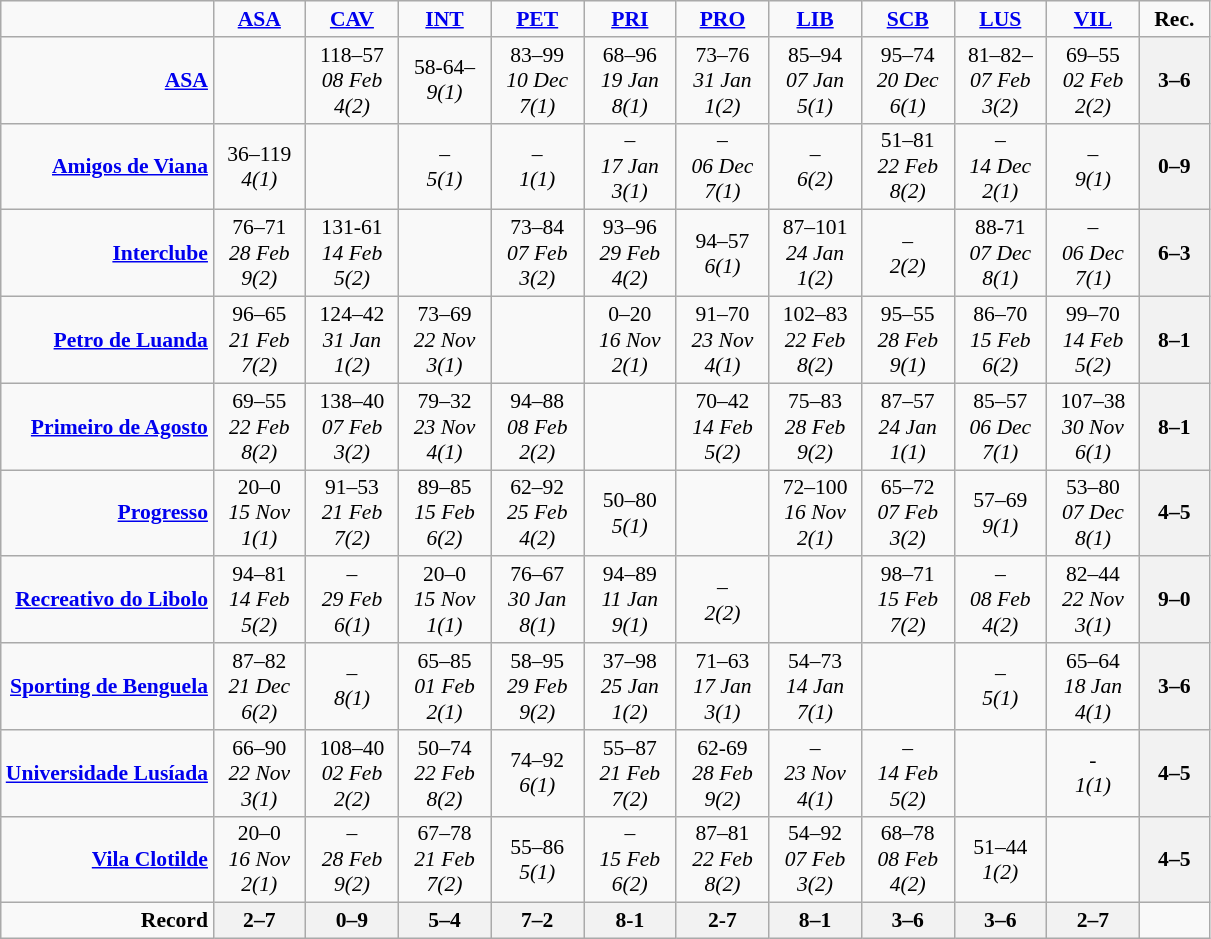<table style="font-size: 90%; text-align: center" class="wikitable">
<tr>
<td></td>
<td width=55><strong><a href='#'>ASA</a></strong></td>
<td width=55><strong><a href='#'>CAV</a></strong></td>
<td width=55><strong><a href='#'>INT</a></strong></td>
<td width=55><strong><a href='#'>PET</a></strong></td>
<td width=55><strong><a href='#'>PRI</a></strong></td>
<td width=55><strong><a href='#'>PRO</a></strong></td>
<td width=55><strong><a href='#'>LIB</a></strong></td>
<td width=55><strong><a href='#'>SCB</a></strong></td>
<td width=55><strong><a href='#'>LUS</a></strong></td>
<td width=55><strong><a href='#'>VIL</a></strong></td>
<td width=40><strong>Rec.</strong></td>
</tr>
<tr>
<td align=right><strong><a href='#'>ASA</a></strong></td>
<td></td>
<td>118–57<br><em>08 Feb <span>4(2)</span></em></td>
<td>58-64–<br><em> <span>9(1)</span></em></td>
<td>83–99<br><em>10 Dec <span>7(1)</span></em></td>
<td>68–96<br><em>19 Jan <span>8(1)</span></em></td>
<td>73–76<br><em>31 Jan <span>1(2)</span></em></td>
<td>85–94<br><em>07 Jan <span>5(1)</span></em></td>
<td>95–74<br><em>20 Dec <span>6(1)</span></em></td>
<td>81–82–<br><em>07 Feb <span>3(2)</span></em></td>
<td>69–55<br><em>02 Feb <span>2(2)</span></em></td>
<th>3–6</th>
</tr>
<tr>
<td align=right><strong><a href='#'>Amigos de Viana</a></strong></td>
<td>36–119<br><em> <span>4(1)</span></em></td>
<td></td>
<td>–<br><em> <span>5(1)</span></em></td>
<td>–<br><em> <span>1(1)</span></em></td>
<td>–<br><em>17 Jan <span>3(1)</span></em></td>
<td>–<br><em>06 Dec <span>7(1)</span></em></td>
<td>–<br><em> <span>6(2)</span></em></td>
<td>51–81<br><em>22 Feb <span>8(2)</span></em></td>
<td>–<br><em>14 Dec <span>2(1)</span></em></td>
<td>–<br><em> <span>9(1)</span></em></td>
<th>0–9</th>
</tr>
<tr>
<td align=right><strong><a href='#'>Interclube</a></strong></td>
<td>76–71<br><em>28 Feb <span>9(2)</span></em></td>
<td>131-61<br><em>14 Feb <span>5(2)</span></em></td>
<td></td>
<td>73–84<br><em>07 Feb <span>3(2)</span></em></td>
<td>93–96<br><em>29 Feb <span>4(2)</span></em></td>
<td>94–57<br><em> <span>6(1)</span></em></td>
<td>87–101<br><em>24 Jan <span>1(2)</span></em></td>
<td>–<br><em> <span>2(2)</span></em></td>
<td>88-71<br><em>07 Dec <span>8(1)</span></em></td>
<td>–<br><em>06 Dec <span>7(1)</span></em></td>
<th>6–3</th>
</tr>
<tr>
<td align=right><strong><a href='#'>Petro de Luanda</a></strong></td>
<td>96–65<br><em>21 Feb <span>7(2)</span></em></td>
<td>124–42<br><em>31 Jan <span>1(2)</span></em></td>
<td>73–69<br><em>22 Nov <span>3(1)</span></em></td>
<td></td>
<td>0–20<br><em>16 Nov <span>2(1)</span></em></td>
<td>91–70<br><em>23 Nov <span>4(1)</span></em></td>
<td>102–83<br><em>22 Feb <span>8(2)</span></em></td>
<td>95–55<br><em>28 Feb <span>9(1)</span></em></td>
<td>86–70<br><em>15 Feb <span>6(2)</span></em></td>
<td>99–70<br><em>14 Feb <span>5(2)</span></em></td>
<th>8–1</th>
</tr>
<tr>
<td align=right><strong><a href='#'>Primeiro de Agosto</a></strong></td>
<td>69–55<br><em>22 Feb <span>8(2)</span></em></td>
<td>138–40<br><em>07 Feb <span>3(2)</span></em></td>
<td>79–32<br><em>23 Nov <span>4(1)</span></em></td>
<td>94–88<br><em>08 Feb <span>2(2)</span></em></td>
<td></td>
<td>70–42<br><em>14 Feb <span>5(2)</span></em></td>
<td>75–83<br><em>28 Feb <span>9(2)</span></em></td>
<td>87–57<br><em>24 Jan <span>1(1)</span></em></td>
<td>85–57<br><em>06 Dec <span>7(1)</span></em></td>
<td>107–38<br><em>30 Nov <span>6(1)</span></em></td>
<th>8–1</th>
</tr>
<tr>
<td align=right><strong><a href='#'>Progresso</a></strong></td>
<td>20–0<br><em>15 Nov <span>1(1)</span></em></td>
<td>91–53<br><em>21 Feb <span>7(2)</span></em></td>
<td>89–85<br><em>15 Feb <span>6(2)</span></em></td>
<td>62–92<br><em>25 Feb <span>4(2)</span></em></td>
<td>50–80<br><em> <span>5(1)</span></em></td>
<td></td>
<td>72–100<br><em>16 Nov <span>2(1)</span></em></td>
<td>65–72<br><em>07 Feb <span>3(2)</span></em></td>
<td>57–69<br><em> <span>9(1)</span></em></td>
<td>53–80<br><em>07 Dec <span>8(1)</span></em></td>
<th>4–5</th>
</tr>
<tr>
<td align=right><strong><a href='#'>Recreativo do Libolo</a></strong></td>
<td>94–81<br><em>14 Feb <span>5(2)</span></em></td>
<td>–<br><em>29 Feb <span>6(1)</span></em></td>
<td>20–0<br><em>15 Nov <span>1(1)</span></em></td>
<td>76–67<br><em>30 Jan <span>8(1)</span></em></td>
<td>94–89<br><em>11 Jan <span>9(1)</span></em></td>
<td>–<br><em> <span>2(2)</span></em></td>
<td></td>
<td>98–71<br><em>15 Feb <span>7(2)</span></em></td>
<td>–<br><em>08 Feb <span>4(2)</span></em></td>
<td>82–44<br><em>22 Nov <span>3(1)</span></em></td>
<th>9–0</th>
</tr>
<tr>
<td align=right><strong><a href='#'>Sporting de Benguela</a></strong></td>
<td>87–82<br><em>21 Dec <span>6(2)</span></em></td>
<td>–<br><em> <span>8(1)</span></em></td>
<td>65–85<br><em>01 Feb <span>2(1)</span></em></td>
<td>58–95<br><em>29 Feb <span>9(2)</span></em></td>
<td>37–98<br><em>25 Jan <span>1(2)</span></em></td>
<td>71–63<br><em>17 Jan <span>3(1)</span></em></td>
<td>54–73<br><em>14 Jan <span>7(1)</span></em></td>
<td></td>
<td>–<br><em> <span>5(1)</span></em></td>
<td>65–64<br><em>18 Jan <span>4(1)</span></em></td>
<th>3–6</th>
</tr>
<tr>
<td align=right><strong><a href='#'>Universidade Lusíada</a></strong></td>
<td>66–90<br><em>22 Nov <span>3(1)</span></em></td>
<td>108–40<br><em>02 Feb <span>2(2)</span></em></td>
<td>50–74<br><em>22 Feb <span>8(2)</span></em></td>
<td>74–92<br><em> <span>6(1)</span></em></td>
<td>55–87<br><em>21 Feb <span>7(2)</span></em></td>
<td>62-69<br><em>28 Feb <span>9(2)</span></em></td>
<td>–<br><em>23 Nov <span>4(1)</span></em></td>
<td>–<br><em>14 Feb <span>5(2)</span></em></td>
<td></td>
<td>-<br><em> <span>1(1)</span></em></td>
<th>4–5</th>
</tr>
<tr>
<td align=right><strong><a href='#'>Vila Clotilde</a></strong></td>
<td>20–0<br><em>16 Nov <span>2(1)</span></em></td>
<td>–<br><em>28 Feb <span>9(2)</span></em></td>
<td>67–78<br><em>21 Feb <span>7(2)</span></em></td>
<td>55–86<br><em> <span>5(1)</span></em></td>
<td>–<br><em>15 Feb <span>6(2)</span></em></td>
<td>87–81<br><em>22 Feb <span>8(2)</span></em></td>
<td>54–92<br><em>07 Feb <span>3(2)</span></em></td>
<td>68–78<br><em>08 Feb <span>4(2)</span></em></td>
<td>51–44<br><em> <span>1(2)</span></em></td>
<td></td>
<th>4–5</th>
</tr>
<tr>
<td align=right><strong>Record</strong></td>
<th>2–7</th>
<th>0–9</th>
<th>5–4</th>
<th>7–2</th>
<th>8-1</th>
<th>2-7</th>
<th>8–1</th>
<th>3–6</th>
<th>3–6</th>
<th>2–7</th>
<td></td>
</tr>
</table>
